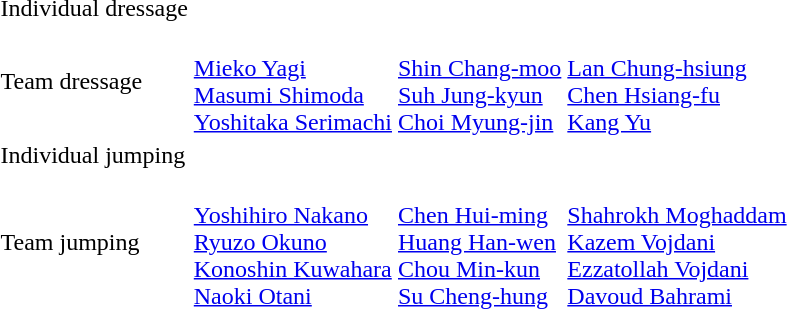<table>
<tr>
<td>Individual dressage<br></td>
<td></td>
<td></td>
<td></td>
</tr>
<tr>
<td>Team dressage<br></td>
<td><br><a href='#'>Mieko Yagi</a><br><a href='#'>Masumi Shimoda</a><br><a href='#'>Yoshitaka Serimachi</a></td>
<td><br><a href='#'>Shin Chang-moo</a><br><a href='#'>Suh Jung-kyun</a><br><a href='#'>Choi Myung-jin</a></td>
<td><br><a href='#'>Lan Chung-hsiung</a><br><a href='#'>Chen Hsiang-fu</a><br><a href='#'>Kang Yu</a></td>
</tr>
<tr>
<td>Individual jumping<br></td>
<td></td>
<td></td>
<td></td>
</tr>
<tr>
<td>Team jumping<br></td>
<td><br><a href='#'>Yoshihiro Nakano</a><br><a href='#'>Ryuzo Okuno</a><br><a href='#'>Konoshin Kuwahara</a><br><a href='#'>Naoki Otani</a></td>
<td><br><a href='#'>Chen Hui-ming</a><br><a href='#'>Huang Han-wen</a><br><a href='#'>Chou Min-kun</a><br><a href='#'>Su Cheng-hung</a></td>
<td><br><a href='#'>Shahrokh Moghaddam</a><br><a href='#'>Kazem Vojdani</a><br><a href='#'>Ezzatollah Vojdani</a><br><a href='#'>Davoud Bahrami</a></td>
</tr>
</table>
